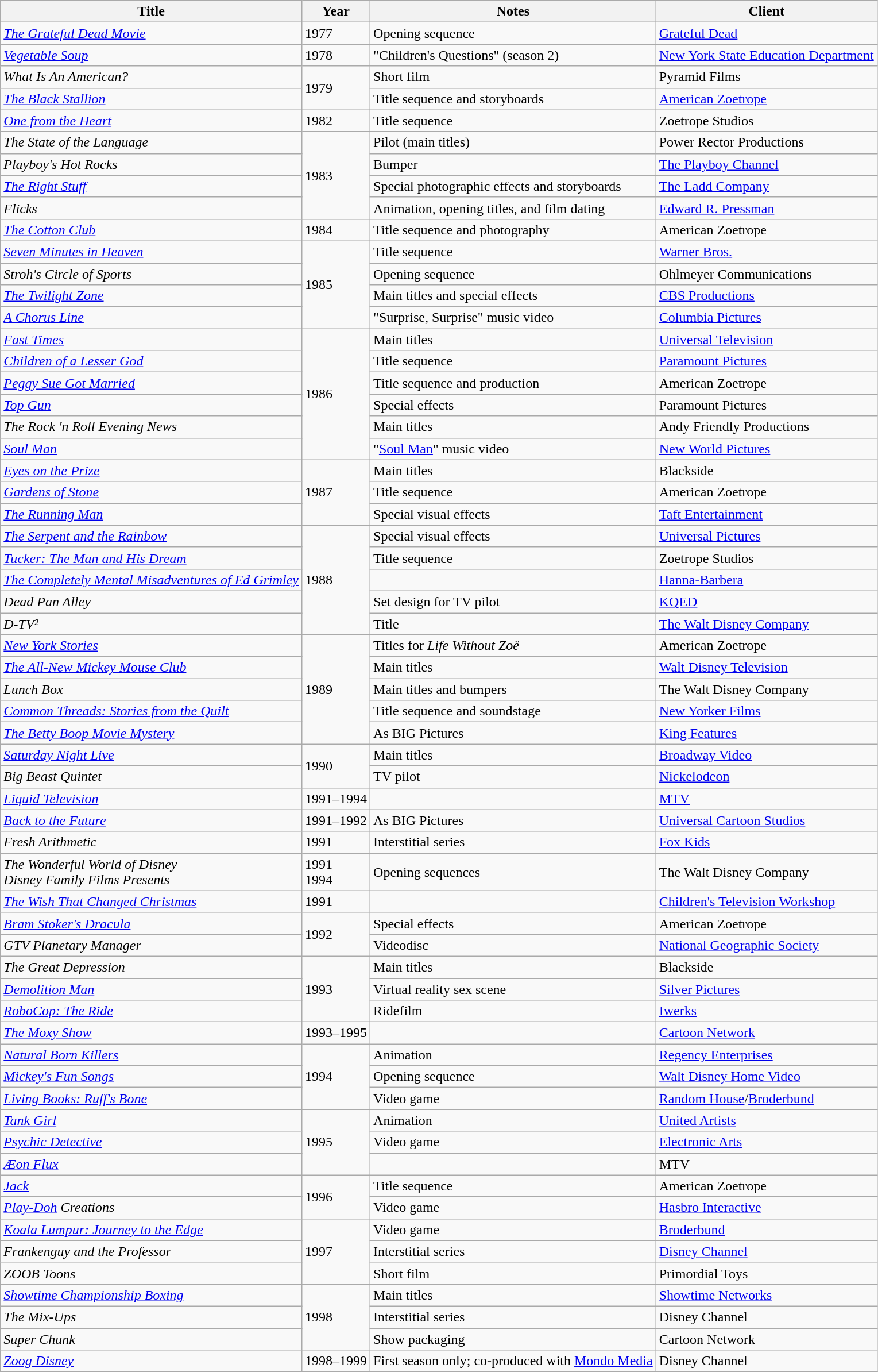<table class="wikitable sortable">
<tr>
<th>Title</th>
<th>Year</th>
<th>Notes</th>
<th>Client</th>
</tr>
<tr>
<td><em><a href='#'>The Grateful Dead Movie</a></em></td>
<td>1977</td>
<td>Opening sequence</td>
<td><a href='#'>Grateful Dead</a></td>
</tr>
<tr>
<td><em><a href='#'>Vegetable Soup</a></em></td>
<td>1978</td>
<td>"Children's Questions" (season 2)</td>
<td><a href='#'>New York State Education Department</a></td>
</tr>
<tr>
<td><em>What Is An American?</em></td>
<td rowspan=2>1979</td>
<td>Short film</td>
<td>Pyramid Films</td>
</tr>
<tr>
<td><em><a href='#'>The Black Stallion</a></em></td>
<td>Title sequence and storyboards</td>
<td><a href='#'>American Zoetrope</a></td>
</tr>
<tr>
<td><em><a href='#'>One from the Heart</a></em></td>
<td>1982</td>
<td>Title sequence</td>
<td>Zoetrope Studios</td>
</tr>
<tr>
<td><em>The State of the Language</em></td>
<td rowspan=4>1983</td>
<td>Pilot (main titles)</td>
<td>Power Rector Productions</td>
</tr>
<tr>
<td><em>Playboy's Hot Rocks</em></td>
<td>Bumper</td>
<td><a href='#'>The Playboy Channel</a></td>
</tr>
<tr>
<td><em><a href='#'>The Right Stuff</a></em></td>
<td>Special photographic effects and storyboards</td>
<td><a href='#'>The Ladd Company</a></td>
</tr>
<tr>
<td><em>Flicks</em></td>
<td>Animation, opening titles, and film dating</td>
<td><a href='#'>Edward R. Pressman</a></td>
</tr>
<tr>
<td><em><a href='#'>The Cotton Club</a></em></td>
<td>1984</td>
<td>Title sequence and photography</td>
<td>American Zoetrope</td>
</tr>
<tr>
<td><em><a href='#'>Seven Minutes in Heaven</a></em></td>
<td rowspan=4>1985</td>
<td>Title sequence</td>
<td><a href='#'>Warner Bros.</a></td>
</tr>
<tr>
<td><em>Stroh's Circle of Sports</em></td>
<td>Opening sequence</td>
<td>Ohlmeyer Communications</td>
</tr>
<tr>
<td><em><a href='#'>The Twilight Zone</a></em></td>
<td>Main titles and special effects</td>
<td><a href='#'>CBS Productions</a></td>
</tr>
<tr>
<td><em><a href='#'>A Chorus Line</a></em></td>
<td>"Surprise, Surprise" music video</td>
<td><a href='#'>Columbia Pictures</a></td>
</tr>
<tr>
<td><em><a href='#'>Fast Times</a></em></td>
<td rowspan=6>1986</td>
<td>Main titles</td>
<td><a href='#'>Universal Television</a></td>
</tr>
<tr>
<td><em><a href='#'>Children of a Lesser God</a></em></td>
<td>Title sequence</td>
<td><a href='#'>Paramount Pictures</a></td>
</tr>
<tr>
<td><em><a href='#'>Peggy Sue Got Married</a></em></td>
<td>Title sequence and production</td>
<td>American Zoetrope</td>
</tr>
<tr>
<td><em><a href='#'>Top Gun</a></em></td>
<td>Special effects</td>
<td>Paramount Pictures</td>
</tr>
<tr>
<td><em>The Rock 'n Roll Evening News</em></td>
<td>Main titles</td>
<td>Andy Friendly Productions</td>
</tr>
<tr>
<td><em><a href='#'>Soul Man</a></em></td>
<td>"<a href='#'>Soul Man</a>" music video</td>
<td><a href='#'>New World Pictures</a></td>
</tr>
<tr>
<td><em><a href='#'>Eyes on the Prize</a></em></td>
<td rowspan=3>1987</td>
<td>Main titles</td>
<td>Blackside</td>
</tr>
<tr>
<td><em><a href='#'>Gardens of Stone</a></em></td>
<td>Title sequence</td>
<td>American Zoetrope</td>
</tr>
<tr>
<td><em><a href='#'>The Running Man</a></em></td>
<td>Special visual effects</td>
<td><a href='#'>Taft Entertainment</a></td>
</tr>
<tr>
<td><em><a href='#'>The Serpent and the Rainbow</a></em></td>
<td rowspan=5>1988</td>
<td>Special visual effects</td>
<td><a href='#'>Universal Pictures</a></td>
</tr>
<tr>
<td><em><a href='#'>Tucker: The Man and His Dream</a></em></td>
<td>Title sequence</td>
<td>Zoetrope Studios</td>
</tr>
<tr>
<td><em><a href='#'>The Completely Mental Misadventures of Ed Grimley</a></em></td>
<td></td>
<td><a href='#'>Hanna-Barbera</a></td>
</tr>
<tr>
<td><em>Dead Pan Alley</em></td>
<td>Set design for TV pilot</td>
<td><a href='#'>KQED</a></td>
</tr>
<tr>
<td><em>D-TV²</em></td>
<td>Title</td>
<td><a href='#'>The Walt Disney Company</a></td>
</tr>
<tr>
<td><em><a href='#'>New York Stories</a></em></td>
<td rowspan=5>1989</td>
<td>Titles for <em>Life Without Zoë</em></td>
<td>American Zoetrope</td>
</tr>
<tr>
<td><em><a href='#'>The All-New Mickey Mouse Club</a></em></td>
<td>Main titles</td>
<td><a href='#'>Walt Disney Television</a></td>
</tr>
<tr>
<td><em>Lunch Box</em></td>
<td>Main titles and bumpers</td>
<td>The Walt Disney Company</td>
</tr>
<tr>
<td><em><a href='#'>Common Threads: Stories from the Quilt</a></em></td>
<td>Title sequence and soundstage</td>
<td><a href='#'>New Yorker Films</a></td>
</tr>
<tr>
<td><em><a href='#'>The Betty Boop Movie Mystery</a></em></td>
<td>As BIG Pictures</td>
<td><a href='#'>King Features</a></td>
</tr>
<tr>
<td><em><a href='#'>Saturday Night Live</a></em></td>
<td rowspan=2>1990</td>
<td>Main titles</td>
<td><a href='#'>Broadway Video</a></td>
</tr>
<tr>
<td><em>Big Beast Quintet</em></td>
<td>TV pilot</td>
<td><a href='#'>Nickelodeon</a></td>
</tr>
<tr>
<td><em><a href='#'>Liquid Television</a></em></td>
<td>1991–1994</td>
<td></td>
<td><a href='#'>MTV</a></td>
</tr>
<tr>
<td><em><a href='#'>Back to the Future</a></em></td>
<td>1991–1992</td>
<td>As BIG Pictures</td>
<td><a href='#'>Universal Cartoon Studios</a></td>
</tr>
<tr>
<td><em>Fresh Arithmetic</em></td>
<td>1991</td>
<td>Interstitial series</td>
<td><a href='#'>Fox Kids</a></td>
</tr>
<tr>
<td><em>The Wonderful World of Disney</em><br><em>Disney Family Films Presents</em></td>
<td>1991<br>1994</td>
<td>Opening sequences</td>
<td>The Walt Disney Company</td>
</tr>
<tr>
<td><em><a href='#'>The Wish That Changed Christmas</a></em></td>
<td>1991</td>
<td></td>
<td><a href='#'>Children's Television Workshop</a></td>
</tr>
<tr>
<td><em><a href='#'>Bram Stoker's Dracula</a></em></td>
<td rowspan=2>1992</td>
<td>Special effects</td>
<td>American Zoetrope</td>
</tr>
<tr>
<td><em>GTV Planetary Manager</em></td>
<td>Videodisc</td>
<td><a href='#'>National Geographic Society</a></td>
</tr>
<tr>
<td><em>The Great Depression</em></td>
<td rowspan=3>1993</td>
<td>Main titles</td>
<td>Blackside</td>
</tr>
<tr>
<td><em><a href='#'>Demolition Man</a></em></td>
<td>Virtual reality sex scene</td>
<td><a href='#'>Silver Pictures</a></td>
</tr>
<tr>
<td><em><a href='#'>RoboCop: The Ride</a></em></td>
<td>Ridefilm</td>
<td><a href='#'>Iwerks</a></td>
</tr>
<tr>
<td><em><a href='#'>The Moxy Show</a></em></td>
<td>1993–1995</td>
<td></td>
<td><a href='#'>Cartoon Network</a></td>
</tr>
<tr>
<td><em><a href='#'>Natural Born Killers</a></em></td>
<td rowspan=3>1994</td>
<td>Animation</td>
<td><a href='#'>Regency Enterprises</a></td>
</tr>
<tr>
<td><em><a href='#'>Mickey's Fun Songs</a></em></td>
<td>Opening sequence</td>
<td><a href='#'>Walt Disney Home Video</a></td>
</tr>
<tr>
<td><em><a href='#'>Living Books: Ruff's Bone</a></em></td>
<td>Video game</td>
<td><a href='#'>Random House</a>/<a href='#'>Broderbund</a></td>
</tr>
<tr>
<td><em><a href='#'>Tank Girl</a></em></td>
<td rowspan=3>1995</td>
<td>Animation</td>
<td><a href='#'>United Artists</a></td>
</tr>
<tr>
<td><em><a href='#'>Psychic Detective</a></em></td>
<td>Video game</td>
<td><a href='#'>Electronic Arts</a></td>
</tr>
<tr>
<td><em><a href='#'>Æon Flux</a></em></td>
<td></td>
<td>MTV</td>
</tr>
<tr>
<td><em><a href='#'>Jack</a></em></td>
<td rowspan=2>1996</td>
<td>Title sequence</td>
<td>American Zoetrope</td>
</tr>
<tr>
<td><em><a href='#'>Play-Doh</a> Creations</em></td>
<td>Video game</td>
<td><a href='#'>Hasbro Interactive</a></td>
</tr>
<tr>
<td><em><a href='#'>Koala Lumpur: Journey to the Edge</a></em></td>
<td rowspan=3>1997</td>
<td>Video game</td>
<td><a href='#'>Broderbund</a></td>
</tr>
<tr>
<td><em>Frankenguy and the Professor</em></td>
<td>Interstitial series</td>
<td><a href='#'>Disney Channel</a></td>
</tr>
<tr>
<td><em>ZOOB Toons</em></td>
<td>Short film</td>
<td>Primordial Toys</td>
</tr>
<tr>
<td><em><a href='#'>Showtime Championship Boxing</a></em></td>
<td rowspan=3>1998</td>
<td>Main titles</td>
<td><a href='#'>Showtime Networks</a></td>
</tr>
<tr>
<td><em>The Mix-Ups</em></td>
<td>Interstitial series</td>
<td>Disney Channel</td>
</tr>
<tr>
<td><em>Super Chunk</em></td>
<td>Show packaging</td>
<td>Cartoon Network</td>
</tr>
<tr>
<td><em><a href='#'>Zoog Disney</a></em></td>
<td>1998–1999</td>
<td>First season only; co-produced with <a href='#'>Mondo Media</a></td>
<td>Disney Channel</td>
</tr>
<tr>
</tr>
</table>
